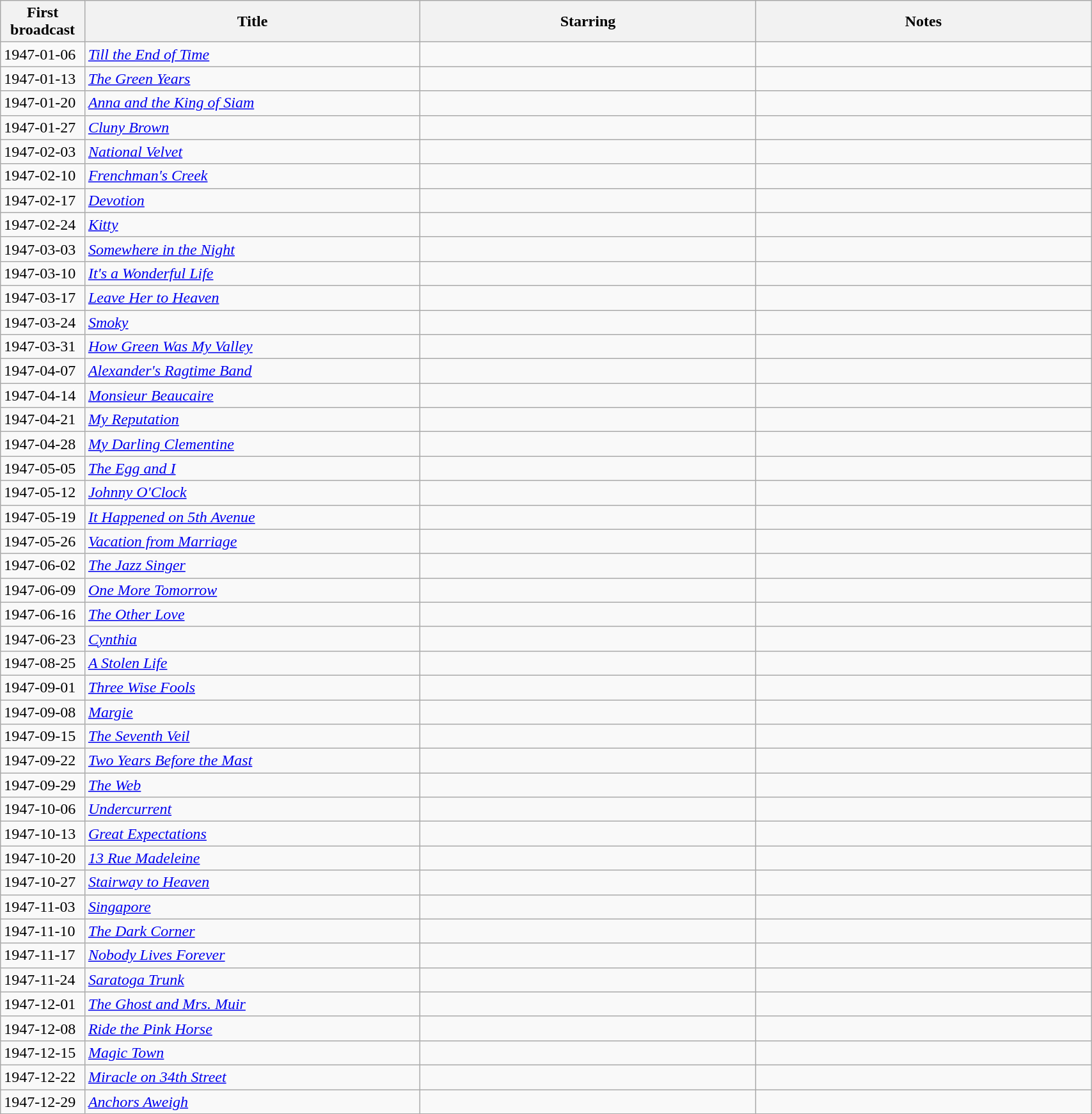<table class="wikitable sortable plainrowheaders" width=90%>
<tr>
<th width=5% scope="col">First broadcast</th>
<th width=25% scope="col">Title</th>
<th width=25% scope="col">Starring</th>
<th width=25% scope="col">Notes</th>
</tr>
<tr>
<td rowspan=>1947-01-06</td>
<td scope="row"><em><a href='#'>Till the End of Time</a></em></td>
<td></td>
<td></td>
</tr>
<tr>
<td rowspan=>1947-01-13</td>
<td scope="row"><em><a href='#'>The Green Years</a></em></td>
<td></td>
<td></td>
</tr>
<tr>
<td rowspan=>1947-01-20</td>
<td scope="row"><em><a href='#'>Anna and the King of Siam</a></em></td>
<td></td>
<td></td>
</tr>
<tr>
<td rowspan=>1947-01-27</td>
<td scope="row"><em><a href='#'>Cluny Brown</a></em></td>
<td></td>
<td></td>
</tr>
<tr>
<td rowspan=>1947-02-03</td>
<td scope="row"><em><a href='#'>National Velvet</a></em></td>
<td></td>
<td></td>
</tr>
<tr>
<td rowspan=>1947-02-10</td>
<td scope="row"><em><a href='#'>Frenchman's Creek</a></em></td>
<td></td>
<td></td>
</tr>
<tr>
<td rowspan=>1947-02-17</td>
<td scope="row"><em><a href='#'>Devotion</a></em></td>
<td></td>
<td></td>
</tr>
<tr>
<td rowspan=>1947-02-24</td>
<td scope="row"><em><a href='#'>Kitty</a></em></td>
<td></td>
<td></td>
</tr>
<tr>
<td rowspan=>1947-03-03</td>
<td scope="row"><em><a href='#'>Somewhere in the Night</a></em></td>
<td></td>
<td></td>
</tr>
<tr>
<td rowspan=>1947-03-10</td>
<td scope="row"><em><a href='#'>It's a Wonderful Life</a></em></td>
<td></td>
<td></td>
</tr>
<tr>
<td rowspan=>1947-03-17</td>
<td scope="row"><em><a href='#'>Leave Her to Heaven</a></em></td>
<td></td>
<td></td>
</tr>
<tr>
<td rowspan=>1947-03-24</td>
<td scope="row"><em><a href='#'>Smoky</a></em></td>
<td></td>
<td></td>
</tr>
<tr>
<td rowspan=>1947-03-31</td>
<td scope="row"><em><a href='#'>How Green Was My Valley</a></em></td>
<td></td>
<td></td>
</tr>
<tr>
<td rowspan=>1947-04-07</td>
<td scope="row"><em><a href='#'>Alexander's Ragtime Band</a></em></td>
<td></td>
<td></td>
</tr>
<tr>
<td rowspan=>1947-04-14</td>
<td scope="row"><em><a href='#'>Monsieur Beaucaire</a></em></td>
<td></td>
<td></td>
</tr>
<tr>
<td rowspan=>1947-04-21</td>
<td scope="row"><em><a href='#'>My Reputation</a></em></td>
<td></td>
<td></td>
</tr>
<tr>
<td rowspan=>1947-04-28</td>
<td scope="row"><em><a href='#'>My Darling Clementine</a></em></td>
<td></td>
<td></td>
</tr>
<tr>
<td rowspan=>1947-05-05</td>
<td scope="row"><em><a href='#'>The Egg and I</a></em></td>
<td></td>
<td></td>
</tr>
<tr>
<td rowspan=>1947-05-12</td>
<td scope="row"><em><a href='#'>Johnny O'Clock</a></em></td>
<td></td>
<td></td>
</tr>
<tr>
<td rowspan=>1947-05-19</td>
<td scope="row"><em><a href='#'>It Happened on 5th Avenue</a></em></td>
<td></td>
<td></td>
</tr>
<tr>
<td rowspan=>1947-05-26</td>
<td scope="row"><em><a href='#'>Vacation from Marriage</a></em></td>
<td></td>
<td></td>
</tr>
<tr>
<td rowspan=>1947-06-02</td>
<td scope="row"><em><a href='#'>The Jazz Singer</a></em></td>
<td></td>
<td></td>
</tr>
<tr>
<td rowspan=>1947-06-09</td>
<td scope="row"><em><a href='#'>One More Tomorrow</a></em></td>
<td></td>
<td></td>
</tr>
<tr>
<td rowspan=>1947-06-16</td>
<td scope="row"><em><a href='#'>The Other Love</a></em></td>
<td></td>
<td></td>
</tr>
<tr>
<td rowspan=>1947-06-23</td>
<td scope="row"><em><a href='#'>Cynthia</a></em></td>
<td></td>
<td></td>
</tr>
<tr>
<td rowspan=>1947-08-25</td>
<td scope="row"><em><a href='#'>A Stolen Life</a></em></td>
<td></td>
<td></td>
</tr>
<tr>
<td rowspan=>1947-09-01</td>
<td scope="row"><em><a href='#'>Three Wise Fools</a></em></td>
<td></td>
<td></td>
</tr>
<tr>
<td rowspan=>1947-09-08</td>
<td scope="row"><em><a href='#'>Margie</a></em></td>
<td></td>
<td></td>
</tr>
<tr>
<td rowspan=>1947-09-15</td>
<td scope="row"><em><a href='#'>The Seventh Veil</a></em></td>
<td></td>
<td></td>
</tr>
<tr>
<td rowspan=>1947-09-22</td>
<td scope="row"><em><a href='#'>Two Years Before the Mast</a></em></td>
<td></td>
<td></td>
</tr>
<tr>
<td rowspan=>1947-09-29</td>
<td scope="row"><em><a href='#'>The Web</a></em></td>
<td></td>
<td></td>
</tr>
<tr>
<td rowspan=>1947-10-06</td>
<td scope="row"><em><a href='#'>Undercurrent</a></em></td>
<td></td>
<td></td>
</tr>
<tr>
<td rowspan=>1947-10-13</td>
<td scope="row"><em><a href='#'>Great Expectations</a></em></td>
<td></td>
<td></td>
</tr>
<tr>
<td rowspan=>1947-10-20</td>
<td scope="row"><em><a href='#'>13 Rue Madeleine</a></em></td>
<td></td>
<td></td>
</tr>
<tr>
<td rowspan=>1947-10-27</td>
<td scope="row"><em><a href='#'>Stairway to Heaven</a></em></td>
<td></td>
<td></td>
</tr>
<tr>
<td rowspan=>1947-11-03</td>
<td scope="row"><em><a href='#'>Singapore</a></em></td>
<td></td>
<td></td>
</tr>
<tr>
<td rowspan=>1947-11-10</td>
<td scope="row"><em><a href='#'>The Dark Corner</a></em></td>
<td></td>
<td></td>
</tr>
<tr>
<td rowspan=>1947-11-17</td>
<td scope="row"><em><a href='#'>Nobody Lives Forever</a></em></td>
<td></td>
<td></td>
</tr>
<tr>
<td rowspan=>1947-11-24</td>
<td scope="row"><em><a href='#'>Saratoga Trunk</a></em></td>
<td></td>
<td></td>
</tr>
<tr>
<td rowspan=>1947-12-01</td>
<td scope="row"><em><a href='#'>The Ghost and Mrs. Muir</a></em></td>
<td></td>
<td></td>
</tr>
<tr>
<td rowspan=>1947-12-08</td>
<td scope="row"><em><a href='#'>Ride the Pink Horse</a></em></td>
<td></td>
<td></td>
</tr>
<tr>
<td rowspan=>1947-12-15</td>
<td scope="row"><em><a href='#'>Magic Town</a></em></td>
<td></td>
<td></td>
</tr>
<tr>
<td rowspan=>1947-12-22</td>
<td scope="row"><em><a href='#'>Miracle on 34th Street</a></em></td>
<td></td>
<td></td>
</tr>
<tr>
<td rowspan=>1947-12-29</td>
<td scope="row"><em><a href='#'>Anchors Aweigh</a></em></td>
<td></td>
<td></td>
</tr>
</table>
